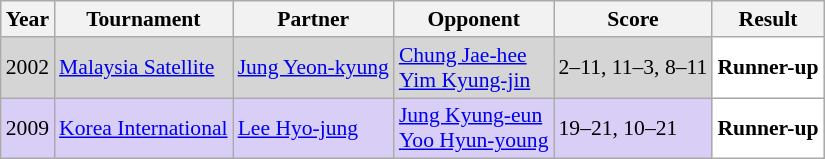<table class="sortable wikitable" style="font-size: 90%;">
<tr>
<th>Year</th>
<th>Tournament</th>
<th>Partner</th>
<th>Opponent</th>
<th>Score</th>
<th>Result</th>
</tr>
<tr style="background:#D5D5D5">
<td align="center">2002</td>
<td align="left"><a href='#'>Malaysia Satellite</a></td>
<td align="left"> <a href='#'>Jung Yeon-kyung</a></td>
<td align="left"> <a href='#'>Chung Jae-hee</a> <br>  <a href='#'>Yim Kyung-jin</a></td>
<td align="left">2–11, 11–3, 8–11</td>
<td style="text-align:left; background:white"> <strong>Runner-up</strong></td>
</tr>
<tr style="background:#D8CEF6">
<td align="center">2009</td>
<td align="left"><a href='#'>Korea International</a></td>
<td align="left"> <a href='#'>Lee Hyo-jung</a></td>
<td align="left"> <a href='#'>Jung Kyung-eun</a> <br>  <a href='#'>Yoo Hyun-young</a></td>
<td align="left">19–21, 10–21</td>
<td style="text-align:left; background:white"> <strong>Runner-up</strong></td>
</tr>
</table>
